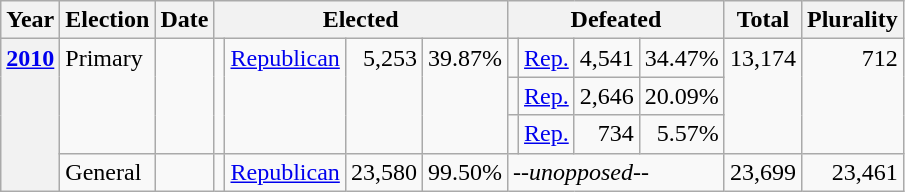<table class=wikitable>
<tr>
<th>Year</th>
<th>Election</th>
<th>Date</th>
<th ! colspan="4">Elected</th>
<th ! colspan="4">Defeated</th>
<th>Total</th>
<th>Plurality</th>
</tr>
<tr>
<th rowspan="4" valign="top"><a href='#'>2010</a></th>
<td rowspan="3" valign="top">Primary</td>
<td rowspan="3" valign="top"></td>
<td rowspan="3" valign="top"></td>
<td rowspan="3" valign="top" ><a href='#'>Republican</a></td>
<td rowspan="3" valign="top" align="right">5,253</td>
<td rowspan="3" valign="top" align="right">39.87%</td>
<td valign="top"></td>
<td valign="top" ><a href='#'>Rep.</a></td>
<td valign="top" align="right">4,541</td>
<td valign="top" align="right">34.47%</td>
<td rowspan="3" valign="top" align="right">13,174</td>
<td rowspan="3" valign="top" align="right">712</td>
</tr>
<tr>
<td valign="top"></td>
<td valign="top" ><a href='#'>Rep.</a></td>
<td valign="top" align="right">2,646</td>
<td valign="top" align="right">20.09%</td>
</tr>
<tr>
<td valign="top"></td>
<td valign="top" ><a href='#'>Rep.</a></td>
<td valign="top" align="right">734</td>
<td valign="top" align="right">5.57%</td>
</tr>
<tr>
<td valign="top">General</td>
<td valign="top"></td>
<td valign="top"></td>
<td valign="top" ><a href='#'>Republican</a></td>
<td valign="top" align="right">23,580</td>
<td valign="top" align="right">99.50%</td>
<td valign="top" colspan="4"><em>--unopposed--</em></td>
<td valign="top" align="right">23,699</td>
<td valign="top" align="right">23,461</td>
</tr>
</table>
